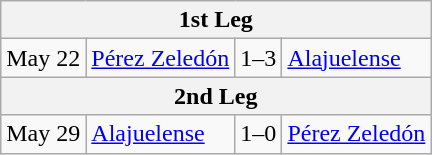<table class= "wikitable">
<tr>
<th colspan=4>1st Leg</th>
</tr>
<tr>
<td>May 22</td>
<td><a href='#'>Pérez Zeledón</a></td>
<td>1–3</td>
<td><a href='#'>Alajuelense</a></td>
</tr>
<tr>
<th colspan=4>2nd Leg</th>
</tr>
<tr>
<td>May 29</td>
<td><a href='#'>Alajuelense</a></td>
<td>1–0</td>
<td><a href='#'>Pérez Zeledón</a></td>
</tr>
</table>
